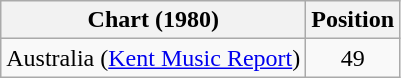<table class="wikitable sortable plainrowheaders">
<tr>
<th scope="col">Chart (1980)</th>
<th scope="col">Position</th>
</tr>
<tr>
<td>Australia (<a href='#'>Kent Music Report</a>)</td>
<td style="text-align:center;">49</td>
</tr>
</table>
